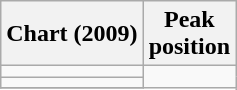<table class="wikitable sortable">
<tr>
<th>Chart (2009)</th>
<th>Peak<br>position</th>
</tr>
<tr>
<td></td>
</tr>
<tr>
<td></td>
</tr>
<tr>
</tr>
</table>
